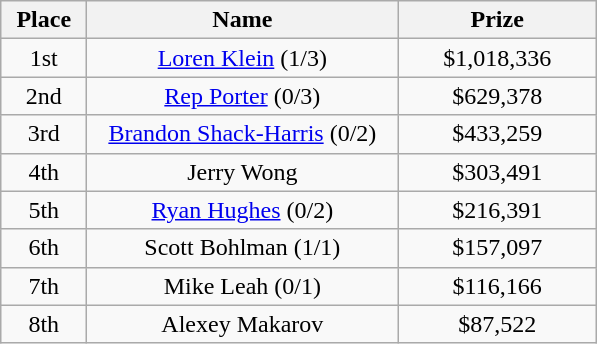<table class="wikitable">
<tr>
<th width="50">Place</th>
<th width="200">Name</th>
<th width="125">Prize</th>
</tr>
<tr>
<td align = "center">1st</td>
<td align = "center"><a href='#'>Loren Klein</a> (1/3)</td>
<td align = "center">$1,018,336</td>
</tr>
<tr>
<td align = "center">2nd</td>
<td align = "center"><a href='#'>Rep Porter</a> (0/3)</td>
<td align = "center">$629,378</td>
</tr>
<tr>
<td align = "center">3rd</td>
<td align = "center"><a href='#'>Brandon Shack-Harris</a> (0/2)</td>
<td align = "center">$433,259</td>
</tr>
<tr>
<td align = "center">4th</td>
<td align = "center">Jerry Wong</td>
<td align = "center">$303,491</td>
</tr>
<tr>
<td align = "center">5th</td>
<td align = "center"><a href='#'>Ryan Hughes</a> (0/2)</td>
<td align = "center">$216,391</td>
</tr>
<tr>
<td align = "center">6th</td>
<td align = "center">Scott Bohlman (1/1)</td>
<td align = "center">$157,097</td>
</tr>
<tr>
<td align = "center">7th</td>
<td align = "center">Mike Leah (0/1)</td>
<td align = "center">$116,166</td>
</tr>
<tr>
<td align = "center">8th</td>
<td align = "center">Alexey Makarov</td>
<td align = "center">$87,522</td>
</tr>
</table>
